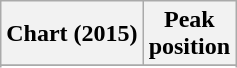<table class="wikitable sortable plainrowheaders" style="text-align:center;">
<tr>
<th scope="col">Chart (2015)</th>
<th scope="col">Peak<br>position</th>
</tr>
<tr>
</tr>
<tr>
</tr>
<tr>
</tr>
<tr>
</tr>
<tr>
</tr>
<tr>
</tr>
<tr>
</tr>
<tr>
</tr>
<tr>
</tr>
<tr>
</tr>
<tr>
</tr>
<tr>
</tr>
<tr>
</tr>
<tr>
</tr>
<tr>
</tr>
<tr>
</tr>
<tr>
</tr>
<tr>
</tr>
</table>
